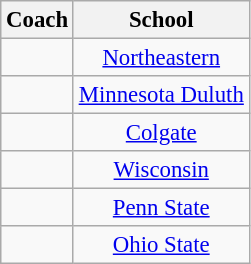<table class="wikitable sortable" style="font-size: 95%;text-align: center;">
<tr>
<th>Coach</th>
<th>School</th>
</tr>
<tr>
<td><strong></strong></td>
<td><a href='#'>Northeastern</a></td>
</tr>
<tr>
<td></td>
<td><a href='#'>Minnesota Duluth</a></td>
</tr>
<tr>
<td></td>
<td><a href='#'>Colgate</a></td>
</tr>
<tr>
<td></td>
<td><a href='#'>Wisconsin</a></td>
</tr>
<tr>
<td></td>
<td><a href='#'>Penn State</a></td>
</tr>
<tr>
<td></td>
<td><a href='#'>Ohio State</a></td>
</tr>
</table>
